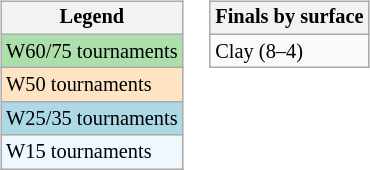<table>
<tr style="vertical-align:top">
<td><br><table class="wikitable" style="font-size:85%">
<tr>
<th>Legend</th>
</tr>
<tr style="background:#addfad;">
<td>W60/75 tournaments</td>
</tr>
<tr style="background:#ffe4c4;">
<td>W50 tournaments</td>
</tr>
<tr style="background:lightblue;">
<td>W25/35 tournaments</td>
</tr>
<tr style="background:#f0f8ff;">
<td>W15 tournaments</td>
</tr>
</table>
</td>
<td><br><table class="wikitable" style="font-size:85%">
<tr>
<th>Finals by surface</th>
</tr>
<tr>
<td>Clay (8–4)</td>
</tr>
</table>
</td>
</tr>
</table>
